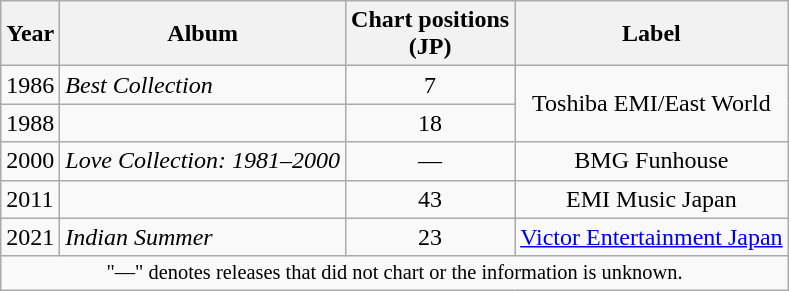<table class="wikitable">
<tr>
<th>Year</th>
<th>Album</th>
<th>Chart positions<br>(JP)</th>
<th>Label</th>
</tr>
<tr>
<td>1986</td>
<td><em>Best Collection</em></td>
<td align="center">7</td>
<td rowspan="2" align="center">Toshiba EMI/East World</td>
</tr>
<tr>
<td>1988</td>
<td></td>
<td align="center">18</td>
</tr>
<tr>
<td>2000</td>
<td><em>Love Collection: 1981–2000</em></td>
<td align="center">—</td>
<td align="center">BMG Funhouse</td>
</tr>
<tr>
<td>2011</td>
<td></td>
<td align="center">43<br></td>
<td align="center">EMI Music Japan</td>
</tr>
<tr>
<td>2021</td>
<td {{nihongo><em>Indian Summer</em></td>
<td align="center">23</td>
<td align="center"><a href='#'>Victor Entertainment Japan</a></td>
</tr>
<tr>
<td align="center" colspan="4" style="font-size: 85%">"—" denotes releases that did not chart or the information is unknown.</td>
</tr>
</table>
